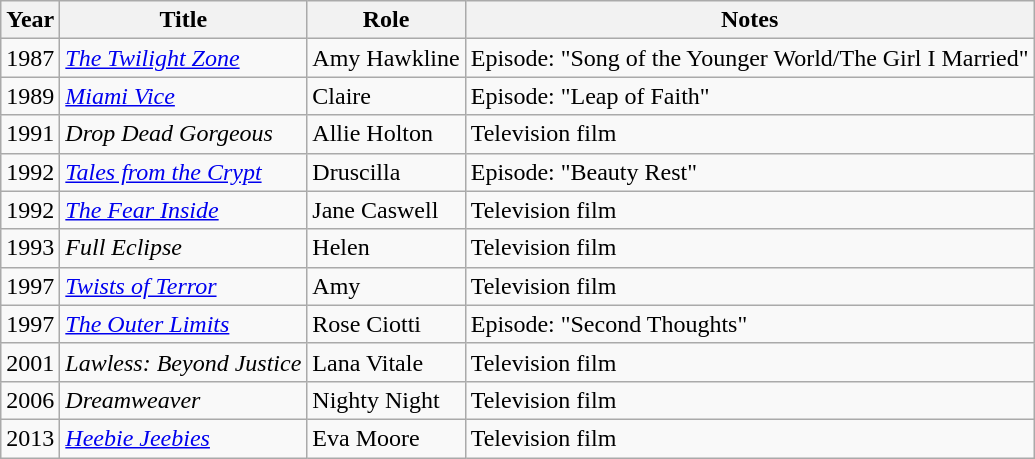<table class="wikitable sortable">
<tr>
<th>Year</th>
<th>Title</th>
<th>Role</th>
<th>Notes</th>
</tr>
<tr>
<td>1987</td>
<td><em><a href='#'>The Twilight Zone</a></em></td>
<td>Amy Hawkline</td>
<td>Episode: "Song of the Younger World/The Girl I Married"</td>
</tr>
<tr>
<td>1989</td>
<td><em><a href='#'>Miami Vice</a></em></td>
<td>Claire</td>
<td>Episode: "Leap of Faith"</td>
</tr>
<tr>
<td>1991</td>
<td><em>Drop Dead Gorgeous</em></td>
<td>Allie Holton</td>
<td>Television film</td>
</tr>
<tr>
<td>1992</td>
<td><em><a href='#'>Tales from the Crypt</a></em></td>
<td>Druscilla</td>
<td>Episode: "Beauty Rest"</td>
</tr>
<tr>
<td>1992</td>
<td><em><a href='#'>The Fear Inside</a></em></td>
<td>Jane Caswell</td>
<td>Television film</td>
</tr>
<tr>
<td>1993</td>
<td><em>Full Eclipse</em></td>
<td>Helen</td>
<td>Television film</td>
</tr>
<tr>
<td>1997</td>
<td><em><a href='#'>Twists of Terror</a></em></td>
<td>Amy</td>
<td>Television film</td>
</tr>
<tr>
<td>1997</td>
<td><em><a href='#'>The Outer Limits</a></em></td>
<td>Rose Ciotti</td>
<td>Episode: "Second Thoughts"</td>
</tr>
<tr>
<td>2001</td>
<td><em>Lawless: Beyond Justice</em></td>
<td>Lana Vitale</td>
<td>Television film</td>
</tr>
<tr>
<td>2006</td>
<td><em>Dreamweaver</em></td>
<td>Nighty Night</td>
<td>Television film</td>
</tr>
<tr>
<td>2013</td>
<td><em><a href='#'>Heebie Jeebies</a></em></td>
<td>Eva Moore</td>
<td>Television film</td>
</tr>
</table>
